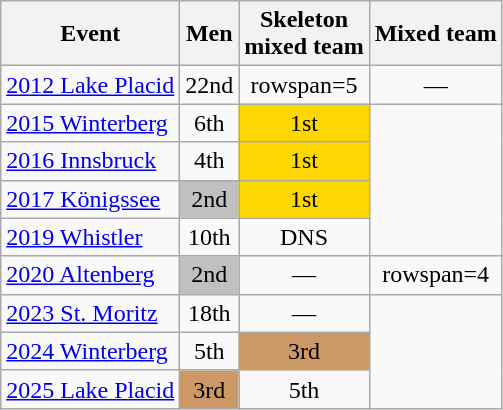<table class="wikitable" style="text-align:center">
<tr>
<th>Event</th>
<th>Men</th>
<th>Skeleton<br>mixed team</th>
<th>Mixed team</th>
</tr>
<tr>
<td style="text-align:left"> <a href='#'>2012 Lake Placid</a></td>
<td>22nd</td>
<td>rowspan=5 </td>
<td>—</td>
</tr>
<tr>
<td style="text-align:left"> <a href='#'>2015 Winterberg</a></td>
<td>6th</td>
<td style="background:gold">1st</td>
</tr>
<tr>
<td style="text-align:left"> <a href='#'>2016 Innsbruck</a></td>
<td>4th</td>
<td style="background:gold">1st</td>
</tr>
<tr>
<td style="text-align:left"> <a href='#'>2017 Königssee</a></td>
<td style="background:silver">2nd</td>
<td style="background:gold">1st</td>
</tr>
<tr>
<td style="text-align:left"> <a href='#'>2019 Whistler</a></td>
<td>10th</td>
<td>DNS</td>
</tr>
<tr>
<td style="text-align:left"> <a href='#'>2020 Altenberg</a></td>
<td style="background:silver">2nd</td>
<td>—</td>
<td>rowspan=4 </td>
</tr>
<tr>
<td style="text-align:left"> <a href='#'>2023 St. Moritz</a></td>
<td>18th</td>
<td>—</td>
</tr>
<tr>
<td style="text-align:left"> <a href='#'>2024 Winterberg</a></td>
<td>5th</td>
<td style="background:#CC9966">3rd</td>
</tr>
<tr>
<td style="text-align:left"> <a href='#'>2025 Lake Placid</a></td>
<td style="background:#CC9966">3rd</td>
<td>5th</td>
</tr>
</table>
